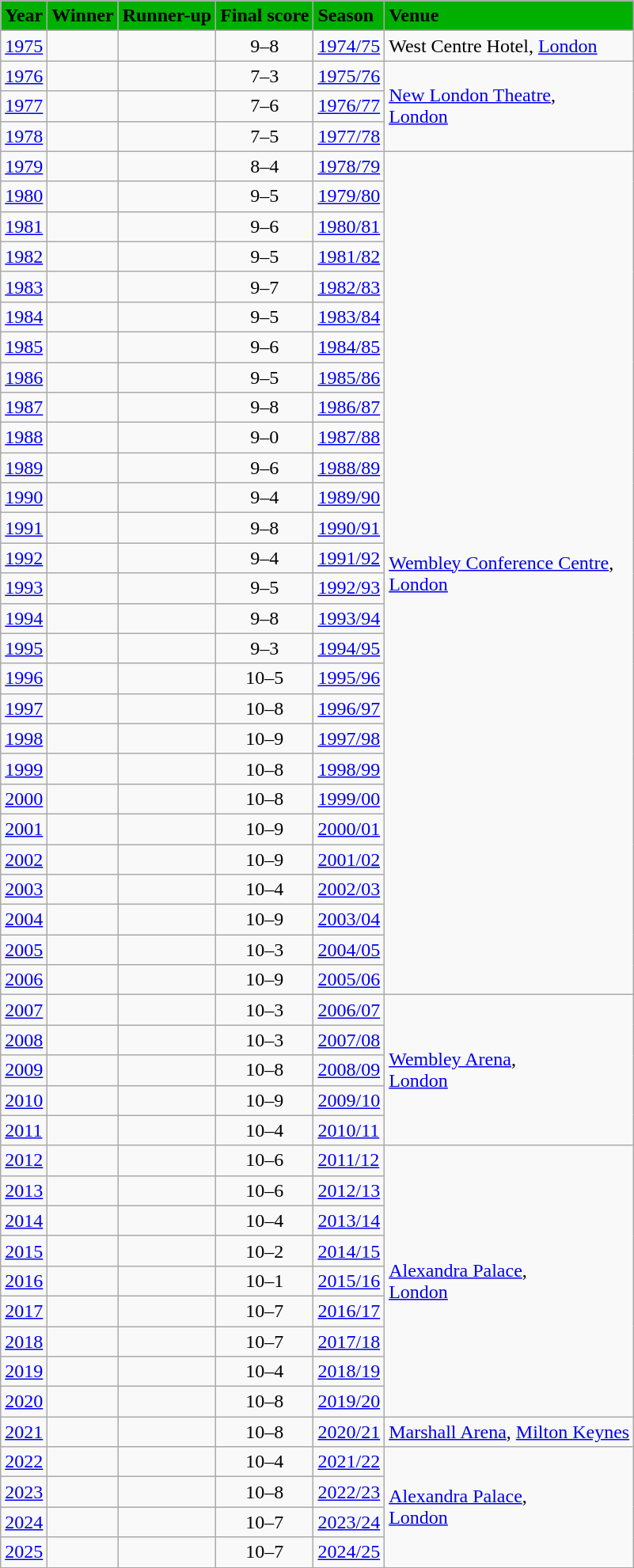<table class="wikitable sortable">
<tr>
<th style="text-align: center; background-color: #00af00">Year</th>
<th style="text-align: left; background-color: #00af00">Winner</th>
<th style="text-align: left; background-color: #00af00">Runner-up</th>
<th style="text-align: left; background-color: #00af00">Final score</th>
<th style="text-align: left; background-color: #00af00">Season</th>
<th style="text-align: left; background-color: #00af00">Venue</th>
</tr>
<tr>
<td><a href='#'>1975</a></td>
<td></td>
<td></td>
<td style="text-align: center">9–8</td>
<td><a href='#'>1974/75</a></td>
<td>West Centre Hotel, <a href='#'>London</a></td>
</tr>
<tr>
<td><a href='#'>1976</a></td>
<td></td>
<td></td>
<td style="text-align: center">7–3</td>
<td><a href='#'>1975/76</a></td>
<td rowspan="3"><a href='#'>New London Theatre</a>,<br><a href='#'>London</a></td>
</tr>
<tr>
<td><a href='#'>1977</a></td>
<td></td>
<td></td>
<td style="text-align: center">7–6</td>
<td><a href='#'>1976/77</a></td>
</tr>
<tr>
<td><a href='#'>1978</a></td>
<td></td>
<td></td>
<td style="text-align: center">7–5</td>
<td><a href='#'>1977/78</a></td>
</tr>
<tr>
<td><a href='#'>1979</a></td>
<td></td>
<td></td>
<td style="text-align: center">8–4</td>
<td><a href='#'>1978/79</a></td>
<td rowspan="28"><a href='#'>Wembley Conference Centre</a>,<br><a href='#'>London</a></td>
</tr>
<tr>
<td><a href='#'>1980</a></td>
<td></td>
<td></td>
<td style="text-align: center">9–5</td>
<td><a href='#'>1979/80</a></td>
</tr>
<tr>
<td><a href='#'>1981</a></td>
<td></td>
<td></td>
<td style="text-align: center">9–6</td>
<td><a href='#'>1980/81</a></td>
</tr>
<tr>
<td><a href='#'>1982</a></td>
<td></td>
<td></td>
<td style="text-align: center">9–5</td>
<td><a href='#'>1981/82</a></td>
</tr>
<tr>
<td><a href='#'>1983</a></td>
<td></td>
<td></td>
<td style="text-align: center">9–7</td>
<td><a href='#'>1982/83</a></td>
</tr>
<tr>
<td><a href='#'>1984</a></td>
<td></td>
<td></td>
<td style="text-align: center">9–5</td>
<td><a href='#'>1983/84</a></td>
</tr>
<tr>
<td><a href='#'>1985</a></td>
<td></td>
<td></td>
<td style="text-align: center">9–6</td>
<td><a href='#'>1984/85</a></td>
</tr>
<tr>
<td><a href='#'>1986</a></td>
<td></td>
<td></td>
<td style="text-align: center">9–5</td>
<td><a href='#'>1985/86</a></td>
</tr>
<tr>
<td><a href='#'>1987</a></td>
<td></td>
<td></td>
<td style="text-align: center">9–8</td>
<td><a href='#'>1986/87</a></td>
</tr>
<tr>
<td><a href='#'>1988</a></td>
<td></td>
<td></td>
<td style="text-align: center">9–0</td>
<td><a href='#'>1987/88</a></td>
</tr>
<tr>
<td><a href='#'>1989</a></td>
<td></td>
<td></td>
<td style="text-align: center">9–6</td>
<td><a href='#'>1988/89</a></td>
</tr>
<tr>
<td><a href='#'>1990</a></td>
<td></td>
<td></td>
<td style="text-align: center">9–4</td>
<td><a href='#'>1989/90</a></td>
</tr>
<tr>
<td><a href='#'>1991</a></td>
<td></td>
<td></td>
<td style="text-align: center">9–8</td>
<td><a href='#'>1990/91</a></td>
</tr>
<tr>
<td><a href='#'>1992</a></td>
<td></td>
<td></td>
<td style="text-align: center">9–4</td>
<td><a href='#'>1991/92</a></td>
</tr>
<tr>
<td><a href='#'>1993</a></td>
<td></td>
<td></td>
<td style="text-align: center">9–5</td>
<td><a href='#'>1992/93</a></td>
</tr>
<tr>
<td><a href='#'>1994</a></td>
<td></td>
<td></td>
<td style="text-align: center">9–8</td>
<td><a href='#'>1993/94</a></td>
</tr>
<tr>
<td><a href='#'>1995</a></td>
<td></td>
<td></td>
<td style="text-align: center">9–3</td>
<td><a href='#'>1994/95</a></td>
</tr>
<tr>
<td><a href='#'>1996</a></td>
<td></td>
<td></td>
<td style="text-align: center">10–5</td>
<td><a href='#'>1995/96</a></td>
</tr>
<tr>
<td><a href='#'>1997</a></td>
<td></td>
<td></td>
<td style="text-align: center">10–8</td>
<td><a href='#'>1996/97</a></td>
</tr>
<tr>
<td><a href='#'>1998</a></td>
<td></td>
<td></td>
<td style="text-align: center">10–9</td>
<td><a href='#'>1997/98</a></td>
</tr>
<tr>
<td><a href='#'>1999</a></td>
<td></td>
<td></td>
<td style="text-align: center">10–8</td>
<td><a href='#'>1998/99</a></td>
</tr>
<tr>
<td><a href='#'>2000</a></td>
<td></td>
<td></td>
<td style="text-align: center">10–8</td>
<td><a href='#'>1999/00</a></td>
</tr>
<tr>
<td><a href='#'>2001</a></td>
<td></td>
<td></td>
<td style="text-align: center">10–9</td>
<td><a href='#'>2000/01</a></td>
</tr>
<tr>
<td><a href='#'>2002</a></td>
<td></td>
<td></td>
<td style="text-align: center">10–9</td>
<td><a href='#'>2001/02</a></td>
</tr>
<tr>
<td><a href='#'>2003</a></td>
<td></td>
<td></td>
<td style="text-align: center">10–4</td>
<td><a href='#'>2002/03</a></td>
</tr>
<tr>
<td><a href='#'>2004</a></td>
<td></td>
<td></td>
<td style="text-align: center">10–9</td>
<td><a href='#'>2003/04</a></td>
</tr>
<tr>
<td><a href='#'>2005</a></td>
<td></td>
<td></td>
<td style="text-align: center">10–3</td>
<td><a href='#'>2004/05</a></td>
</tr>
<tr>
<td><a href='#'>2006</a></td>
<td></td>
<td></td>
<td style="text-align: center">10–9</td>
<td><a href='#'>2005/06</a></td>
</tr>
<tr>
<td><a href='#'>2007</a></td>
<td></td>
<td></td>
<td style="text-align: center">10–3</td>
<td><a href='#'>2006/07</a></td>
<td rowspan="5"><a href='#'>Wembley Arena</a>,<br><a href='#'>London</a></td>
</tr>
<tr>
<td><a href='#'>2008</a></td>
<td></td>
<td></td>
<td style="text-align: center">10–3</td>
<td><a href='#'>2007/08</a></td>
</tr>
<tr>
<td><a href='#'>2009</a></td>
<td></td>
<td></td>
<td style="text-align: center">10–8</td>
<td><a href='#'>2008/09</a></td>
</tr>
<tr>
<td><a href='#'>2010</a></td>
<td></td>
<td></td>
<td style="text-align: center">10–9</td>
<td><a href='#'>2009/10</a></td>
</tr>
<tr>
<td><a href='#'>2011</a></td>
<td></td>
<td></td>
<td style="text-align: center">10–4</td>
<td><a href='#'>2010/11</a></td>
</tr>
<tr>
<td><a href='#'>2012</a></td>
<td></td>
<td></td>
<td style="text-align: center">10–6</td>
<td><a href='#'>2011/12</a></td>
<td rowspan="9"><a href='#'>Alexandra Palace</a>,<br><a href='#'>London</a></td>
</tr>
<tr>
<td><a href='#'>2013</a></td>
<td></td>
<td></td>
<td style="text-align: center">10–6</td>
<td><a href='#'>2012/13</a></td>
</tr>
<tr>
<td><a href='#'>2014</a></td>
<td></td>
<td></td>
<td style="text-align: center">10–4</td>
<td><a href='#'>2013/14</a></td>
</tr>
<tr>
<td><a href='#'>2015</a></td>
<td></td>
<td></td>
<td style="text-align: center">10–2</td>
<td><a href='#'>2014/15</a></td>
</tr>
<tr>
<td><a href='#'>2016</a></td>
<td></td>
<td></td>
<td style="text-align: center">10–1</td>
<td><a href='#'>2015/16</a></td>
</tr>
<tr>
<td><a href='#'>2017</a></td>
<td></td>
<td></td>
<td style="text-align: center">10–7</td>
<td><a href='#'>2016/17</a></td>
</tr>
<tr>
<td><a href='#'>2018</a></td>
<td></td>
<td></td>
<td style="text-align: center">10–7</td>
<td><a href='#'>2017/18</a></td>
</tr>
<tr>
<td><a href='#'>2019</a></td>
<td></td>
<td></td>
<td style="text-align: center">10–4</td>
<td><a href='#'>2018/19</a></td>
</tr>
<tr>
<td><a href='#'>2020</a></td>
<td></td>
<td></td>
<td style="text-align: center">10–8</td>
<td><a href='#'>2019/20</a></td>
</tr>
<tr>
<td><a href='#'>2021</a></td>
<td></td>
<td></td>
<td style="text-align: center">10–8</td>
<td><a href='#'>2020/21</a></td>
<td><a href='#'>Marshall Arena</a>, <a href='#'>Milton Keynes</a></td>
</tr>
<tr>
<td><a href='#'>2022</a></td>
<td></td>
<td></td>
<td style="text-align: center">10–4</td>
<td><a href='#'>2021/22</a></td>
<td rowspan="4"><a href='#'>Alexandra Palace</a>,<br><a href='#'>London</a></td>
</tr>
<tr>
<td><a href='#'>2023</a></td>
<td></td>
<td></td>
<td style="text-align: center">10–8</td>
<td><a href='#'>2022/23</a></td>
</tr>
<tr>
<td><a href='#'>2024</a></td>
<td></td>
<td></td>
<td style="text-align: center">10–7</td>
<td><a href='#'>2023/24</a></td>
</tr>
<tr>
<td><a href='#'>2025</a></td>
<td></td>
<td></td>
<td style="text-align: center">10–7</td>
<td><a href='#'>2024/25</a></td>
</tr>
<tr>
</tr>
</table>
